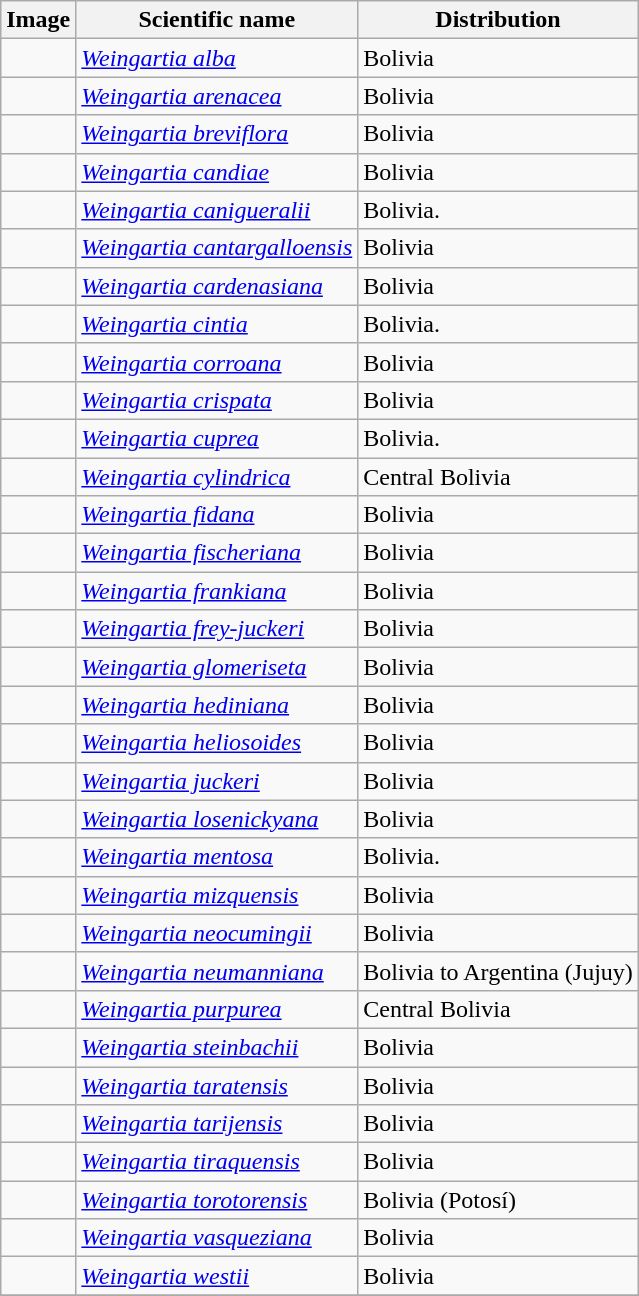<table class="wikitable">
<tr>
<th>Image</th>
<th>Scientific name</th>
<th>Distribution</th>
</tr>
<tr>
<td></td>
<td><em><a href='#'>Weingartia alba</a></em> </td>
<td>Bolivia</td>
</tr>
<tr>
<td></td>
<td><em><a href='#'>Weingartia arenacea</a></em> </td>
<td>Bolivia</td>
</tr>
<tr>
<td></td>
<td><em><a href='#'>Weingartia breviflora</a></em> </td>
<td>Bolivia</td>
</tr>
<tr>
<td></td>
<td><em><a href='#'>Weingartia candiae</a></em> </td>
<td>Bolivia</td>
</tr>
<tr>
<td></td>
<td><em><a href='#'>Weingartia canigueralii</a></em> </td>
<td>Bolivia.</td>
</tr>
<tr>
<td></td>
<td><em><a href='#'>Weingartia cantargalloensis</a></em> </td>
<td>Bolivia</td>
</tr>
<tr>
<td></td>
<td><em><a href='#'>Weingartia cardenasiana</a></em> </td>
<td>Bolivia</td>
</tr>
<tr>
<td></td>
<td><em><a href='#'>Weingartia cintia</a></em> </td>
<td>Bolivia.</td>
</tr>
<tr>
<td></td>
<td><em><a href='#'>Weingartia corroana</a></em> </td>
<td>Bolivia</td>
</tr>
<tr>
<td></td>
<td><em><a href='#'>Weingartia crispata</a></em> </td>
<td>Bolivia</td>
</tr>
<tr>
<td></td>
<td><em><a href='#'>Weingartia cuprea</a></em> </td>
<td>Bolivia.</td>
</tr>
<tr>
<td></td>
<td><em><a href='#'>Weingartia cylindrica</a></em> </td>
<td>Central Bolivia</td>
</tr>
<tr>
<td></td>
<td><em><a href='#'>Weingartia fidana</a></em> </td>
<td>Bolivia</td>
</tr>
<tr>
<td></td>
<td><em><a href='#'>Weingartia fischeriana</a></em> </td>
<td>Bolivia</td>
</tr>
<tr>
<td></td>
<td><em><a href='#'>Weingartia frankiana</a></em> </td>
<td>Bolivia</td>
</tr>
<tr>
<td></td>
<td><em><a href='#'>Weingartia frey-juckeri</a></em> </td>
<td>Bolivia</td>
</tr>
<tr>
<td></td>
<td><em><a href='#'>Weingartia glomeriseta</a></em> </td>
<td>Bolivia</td>
</tr>
<tr>
<td></td>
<td><em><a href='#'>Weingartia hediniana</a></em> </td>
<td>Bolivia</td>
</tr>
<tr>
<td></td>
<td><em><a href='#'>Weingartia heliosoides</a></em> </td>
<td>Bolivia</td>
</tr>
<tr>
<td></td>
<td><em><a href='#'>Weingartia juckeri</a></em> </td>
<td>Bolivia</td>
</tr>
<tr>
<td></td>
<td><em><a href='#'>Weingartia losenickyana</a></em> </td>
<td>Bolivia</td>
</tr>
<tr>
<td></td>
<td><em><a href='#'>Weingartia mentosa</a></em> </td>
<td>Bolivia.</td>
</tr>
<tr>
<td></td>
<td><em><a href='#'>Weingartia mizquensis</a></em> </td>
<td>Bolivia</td>
</tr>
<tr>
<td></td>
<td><em><a href='#'>Weingartia neocumingii</a></em> </td>
<td>Bolivia</td>
</tr>
<tr>
<td></td>
<td><em><a href='#'>Weingartia neumanniana</a></em> </td>
<td>Bolivia to Argentina (Jujuy)</td>
</tr>
<tr>
<td></td>
<td><em><a href='#'>Weingartia purpurea</a></em> </td>
<td>Central Bolivia</td>
</tr>
<tr>
<td></td>
<td><em><a href='#'>Weingartia steinbachii</a></em> </td>
<td>Bolivia</td>
</tr>
<tr>
<td></td>
<td><em><a href='#'>Weingartia taratensis</a></em> </td>
<td>Bolivia</td>
</tr>
<tr>
<td></td>
<td><em><a href='#'>Weingartia tarijensis</a></em> </td>
<td>Bolivia</td>
</tr>
<tr>
<td></td>
<td><em><a href='#'>Weingartia tiraquensis</a></em> </td>
<td>Bolivia</td>
</tr>
<tr>
<td></td>
<td><em><a href='#'>Weingartia torotorensis</a></em> </td>
<td>Bolivia (Potosí)</td>
</tr>
<tr>
<td></td>
<td><em><a href='#'>Weingartia vasqueziana</a></em> </td>
<td>Bolivia</td>
</tr>
<tr>
<td></td>
<td><em><a href='#'>Weingartia westii</a></em> </td>
<td>Bolivia</td>
</tr>
<tr>
</tr>
</table>
